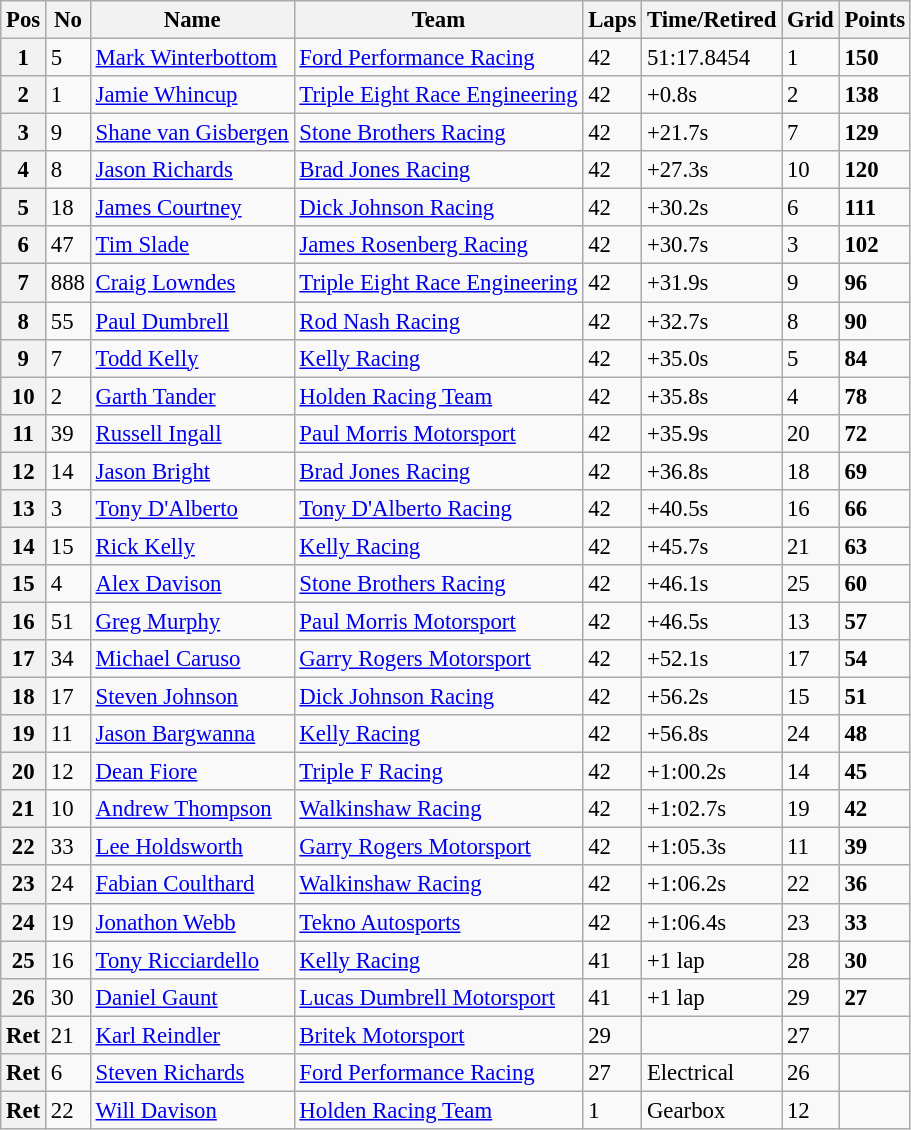<table class="wikitable" style="font-size: 95%;">
<tr>
<th>Pos</th>
<th>No</th>
<th>Name</th>
<th>Team</th>
<th>Laps</th>
<th>Time/Retired</th>
<th>Grid</th>
<th>Points</th>
</tr>
<tr>
<th>1</th>
<td>5</td>
<td><a href='#'>Mark Winterbottom</a></td>
<td><a href='#'>Ford Performance Racing</a></td>
<td>42</td>
<td>51:17.8454</td>
<td>1</td>
<td><strong>150</strong></td>
</tr>
<tr>
<th>2</th>
<td>1</td>
<td><a href='#'>Jamie Whincup</a></td>
<td><a href='#'>Triple Eight Race Engineering</a></td>
<td>42</td>
<td>+0.8s</td>
<td>2</td>
<td><strong>138</strong></td>
</tr>
<tr>
<th>3</th>
<td>9</td>
<td><a href='#'>Shane van Gisbergen</a></td>
<td><a href='#'>Stone Brothers Racing</a></td>
<td>42</td>
<td>+21.7s</td>
<td>7</td>
<td><strong>129</strong></td>
</tr>
<tr>
<th>4</th>
<td>8</td>
<td><a href='#'>Jason Richards</a></td>
<td><a href='#'>Brad Jones Racing</a></td>
<td>42</td>
<td>+27.3s</td>
<td>10</td>
<td><strong>120</strong></td>
</tr>
<tr>
<th>5</th>
<td>18</td>
<td><a href='#'>James Courtney</a></td>
<td><a href='#'>Dick Johnson Racing</a></td>
<td>42</td>
<td>+30.2s</td>
<td>6</td>
<td><strong>111</strong></td>
</tr>
<tr>
<th>6</th>
<td>47</td>
<td><a href='#'>Tim Slade</a></td>
<td><a href='#'>James Rosenberg Racing</a></td>
<td>42</td>
<td>+30.7s</td>
<td>3</td>
<td><strong>102</strong></td>
</tr>
<tr>
<th>7</th>
<td>888</td>
<td><a href='#'>Craig Lowndes</a></td>
<td><a href='#'>Triple Eight Race Engineering</a></td>
<td>42</td>
<td>+31.9s</td>
<td>9</td>
<td><strong>96</strong></td>
</tr>
<tr>
<th>8</th>
<td>55</td>
<td><a href='#'>Paul Dumbrell</a></td>
<td><a href='#'>Rod Nash Racing</a></td>
<td>42</td>
<td>+32.7s</td>
<td>8</td>
<td><strong>90</strong></td>
</tr>
<tr>
<th>9</th>
<td>7</td>
<td><a href='#'>Todd Kelly</a></td>
<td><a href='#'>Kelly Racing</a></td>
<td>42</td>
<td>+35.0s</td>
<td>5</td>
<td><strong>84</strong></td>
</tr>
<tr>
<th>10</th>
<td>2</td>
<td><a href='#'>Garth Tander</a></td>
<td><a href='#'>Holden Racing Team</a></td>
<td>42</td>
<td>+35.8s</td>
<td>4</td>
<td><strong>78</strong></td>
</tr>
<tr>
<th>11</th>
<td>39</td>
<td><a href='#'>Russell Ingall</a></td>
<td><a href='#'>Paul Morris Motorsport</a></td>
<td>42</td>
<td>+35.9s</td>
<td>20</td>
<td><strong>72</strong></td>
</tr>
<tr>
<th>12</th>
<td>14</td>
<td><a href='#'>Jason Bright</a></td>
<td><a href='#'>Brad Jones Racing</a></td>
<td>42</td>
<td>+36.8s</td>
<td>18</td>
<td><strong>69</strong></td>
</tr>
<tr>
<th>13</th>
<td>3</td>
<td><a href='#'>Tony D'Alberto</a></td>
<td><a href='#'>Tony D'Alberto Racing</a></td>
<td>42</td>
<td>+40.5s</td>
<td>16</td>
<td><strong>66</strong></td>
</tr>
<tr>
<th>14</th>
<td>15</td>
<td><a href='#'>Rick Kelly</a></td>
<td><a href='#'>Kelly Racing</a></td>
<td>42</td>
<td>+45.7s</td>
<td>21</td>
<td><strong>63</strong></td>
</tr>
<tr>
<th>15</th>
<td>4</td>
<td><a href='#'>Alex Davison</a></td>
<td><a href='#'>Stone Brothers Racing</a></td>
<td>42</td>
<td>+46.1s</td>
<td>25</td>
<td><strong>60</strong></td>
</tr>
<tr>
<th>16</th>
<td>51</td>
<td><a href='#'>Greg Murphy</a></td>
<td><a href='#'>Paul Morris Motorsport</a></td>
<td>42</td>
<td>+46.5s</td>
<td>13</td>
<td><strong>57</strong></td>
</tr>
<tr>
<th>17</th>
<td>34</td>
<td><a href='#'>Michael Caruso</a></td>
<td><a href='#'>Garry Rogers Motorsport</a></td>
<td>42</td>
<td>+52.1s</td>
<td>17</td>
<td><strong>54</strong></td>
</tr>
<tr>
<th>18</th>
<td>17</td>
<td><a href='#'>Steven Johnson</a></td>
<td><a href='#'>Dick Johnson Racing</a></td>
<td>42</td>
<td>+56.2s</td>
<td>15</td>
<td><strong>51</strong></td>
</tr>
<tr>
<th>19</th>
<td>11</td>
<td><a href='#'>Jason Bargwanna</a></td>
<td><a href='#'>Kelly Racing</a></td>
<td>42</td>
<td>+56.8s</td>
<td>24</td>
<td><strong>48</strong></td>
</tr>
<tr>
<th>20</th>
<td>12</td>
<td><a href='#'>Dean Fiore</a></td>
<td><a href='#'>Triple F Racing</a></td>
<td>42</td>
<td>+1:00.2s</td>
<td>14</td>
<td><strong>45</strong></td>
</tr>
<tr>
<th>21</th>
<td>10</td>
<td><a href='#'>Andrew Thompson</a></td>
<td><a href='#'>Walkinshaw Racing</a></td>
<td>42</td>
<td>+1:02.7s</td>
<td>19</td>
<td><strong>42</strong></td>
</tr>
<tr>
<th>22</th>
<td>33</td>
<td><a href='#'>Lee Holdsworth</a></td>
<td><a href='#'>Garry Rogers Motorsport</a></td>
<td>42</td>
<td>+1:05.3s</td>
<td>11</td>
<td><strong>39</strong></td>
</tr>
<tr>
<th>23</th>
<td>24</td>
<td><a href='#'>Fabian Coulthard</a></td>
<td><a href='#'>Walkinshaw Racing</a></td>
<td>42</td>
<td>+1:06.2s</td>
<td>22</td>
<td><strong>36</strong></td>
</tr>
<tr>
<th>24</th>
<td>19</td>
<td><a href='#'>Jonathon Webb</a></td>
<td><a href='#'>Tekno Autosports</a></td>
<td>42</td>
<td>+1:06.4s</td>
<td>23</td>
<td><strong>33</strong></td>
</tr>
<tr>
<th>25</th>
<td>16</td>
<td><a href='#'>Tony Ricciardello</a></td>
<td><a href='#'>Kelly Racing</a></td>
<td>41</td>
<td>+1 lap</td>
<td>28</td>
<td><strong>30</strong></td>
</tr>
<tr>
<th>26</th>
<td>30</td>
<td><a href='#'>Daniel Gaunt</a></td>
<td><a href='#'>Lucas Dumbrell Motorsport</a></td>
<td>41</td>
<td>+1 lap</td>
<td>29</td>
<td><strong>27</strong></td>
</tr>
<tr>
<th>Ret</th>
<td>21</td>
<td><a href='#'>Karl Reindler</a></td>
<td><a href='#'>Britek Motorsport</a></td>
<td>29</td>
<td></td>
<td>27</td>
<td></td>
</tr>
<tr>
<th>Ret</th>
<td>6</td>
<td><a href='#'>Steven Richards</a></td>
<td><a href='#'>Ford Performance Racing</a></td>
<td>27</td>
<td>Electrical</td>
<td>26</td>
<td></td>
</tr>
<tr>
<th>Ret</th>
<td>22</td>
<td><a href='#'>Will Davison</a></td>
<td><a href='#'>Holden Racing Team</a></td>
<td>1</td>
<td>Gearbox</td>
<td>12</td>
<td></td>
</tr>
</table>
